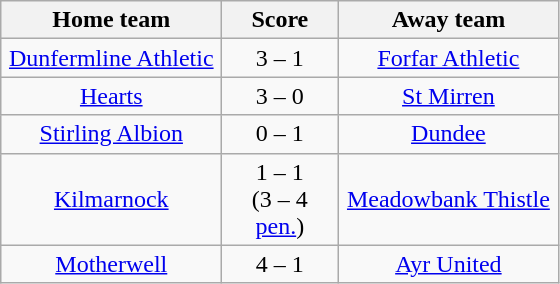<table class="wikitable" style="text-align: center">
<tr>
<th width=140>Home team</th>
<th width=70>Score</th>
<th width=140>Away team</th>
</tr>
<tr>
<td><a href='#'>Dunfermline Athletic</a></td>
<td>3 – 1</td>
<td><a href='#'>Forfar Athletic</a></td>
</tr>
<tr>
<td><a href='#'>Hearts</a></td>
<td>3 – 0</td>
<td><a href='#'>St Mirren</a></td>
</tr>
<tr>
<td><a href='#'>Stirling Albion</a></td>
<td>0 – 1</td>
<td><a href='#'>Dundee</a></td>
</tr>
<tr>
<td><a href='#'>Kilmarnock</a></td>
<td>1 – 1<br>(3 – 4 <a href='#'>pen.</a>)</td>
<td><a href='#'>Meadowbank Thistle</a></td>
</tr>
<tr>
<td><a href='#'>Motherwell</a></td>
<td>4 – 1</td>
<td><a href='#'>Ayr United</a></td>
</tr>
</table>
